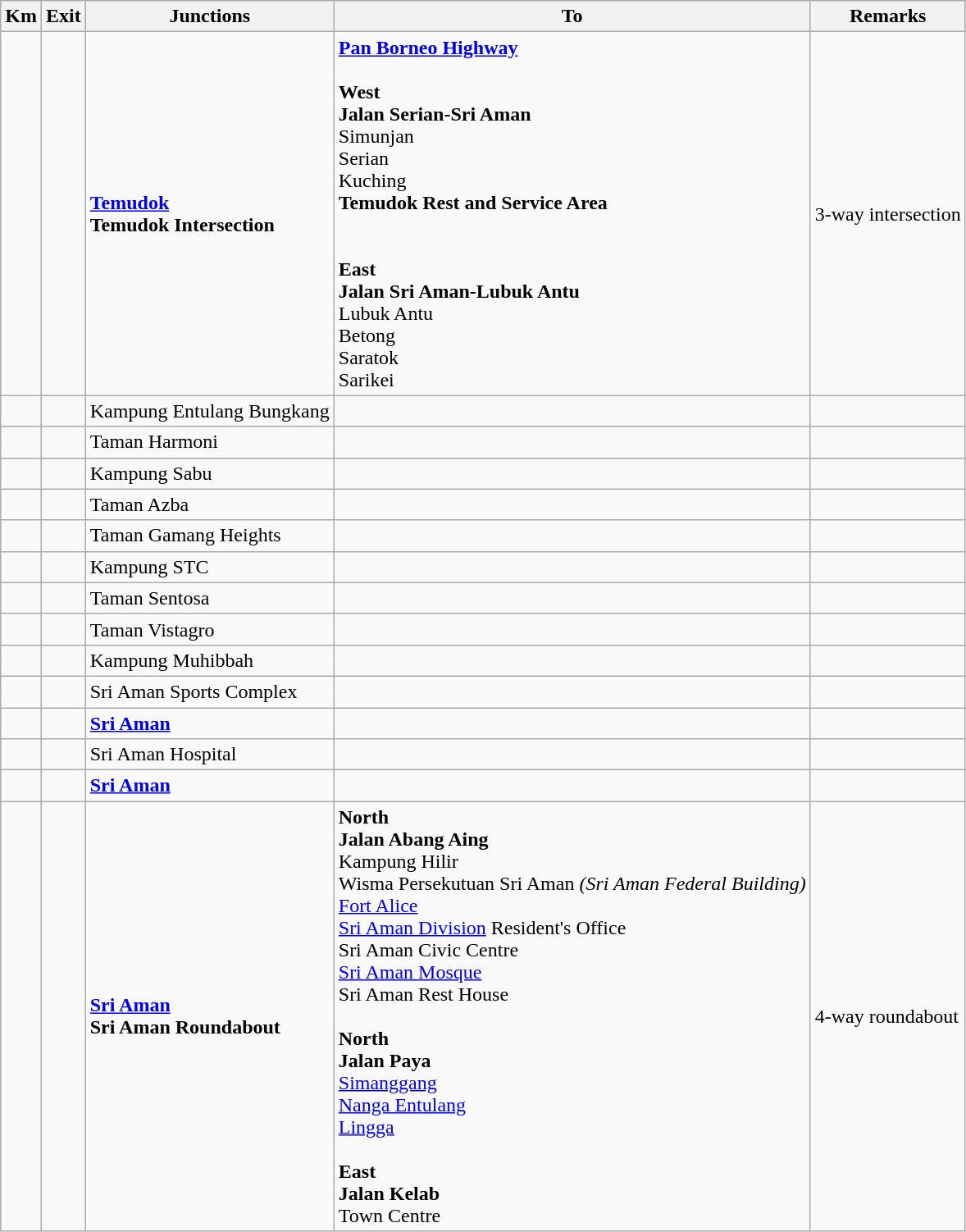<table class="wikitable">
<tr>
<th>Km</th>
<th>Exit</th>
<th>Junctions</th>
<th>To</th>
<th>Remarks</th>
</tr>
<tr>
<td></td>
<td></td>
<td><strong><a href='#'>Temudok</a></strong><br><strong>Temudok Intersection</strong></td>
<td>  <strong><a href='#'>Pan Borneo Highway</a></strong><br><br><strong>West</strong><br>  <strong>Jalan Serian-Sri Aman</strong><br>Simunjan<br>Serian<br>Kuching<br> <strong>Temudok Rest and Service Area</strong><br>    <br><br><strong>East</strong><br>  <strong>Jalan Sri Aman-Lubuk Antu</strong><br>Lubuk Antu<br>Betong<br>Saratok<br>Sarikei</td>
<td>3-way intersection</td>
</tr>
<tr>
<td></td>
<td></td>
<td>Kampung Entulang Bungkang</td>
<td></td>
<td></td>
</tr>
<tr>
<td></td>
<td></td>
<td>Taman Harmoni</td>
<td></td>
<td></td>
</tr>
<tr>
<td></td>
<td></td>
<td>Kampung Sabu</td>
<td></td>
<td></td>
</tr>
<tr>
<td></td>
<td></td>
<td>Taman Azba</td>
<td></td>
<td></td>
</tr>
<tr>
<td></td>
<td></td>
<td>Taman Gamang Heights</td>
<td></td>
<td></td>
</tr>
<tr>
<td></td>
<td></td>
<td>Kampung STC</td>
<td></td>
<td></td>
</tr>
<tr>
<td></td>
<td></td>
<td>Taman Sentosa</td>
<td></td>
<td></td>
</tr>
<tr>
<td></td>
<td></td>
<td>Taman Vistagro</td>
<td></td>
<td></td>
</tr>
<tr>
<td></td>
<td></td>
<td>Kampung Muhibbah</td>
<td></td>
<td></td>
</tr>
<tr>
<td></td>
<td></td>
<td>Sri Aman Sports Complex</td>
<td></td>
<td></td>
</tr>
<tr>
<td></td>
<td></td>
<td><strong><a href='#'>Sri Aman</a></strong></td>
<td></td>
<td></td>
</tr>
<tr>
<td></td>
<td></td>
<td>Sri Aman Hospital </td>
<td></td>
<td></td>
</tr>
<tr>
<td></td>
<td></td>
<td><strong><a href='#'>Sri Aman</a></strong></td>
<td></td>
<td></td>
</tr>
<tr>
<td></td>
<td></td>
<td><strong><a href='#'>Sri Aman</a></strong><br><strong>Sri Aman Roundabout</strong></td>
<td><strong>North</strong><br><strong>Jalan Abang Aing</strong><br>Kampung Hilir<br>Wisma Persekutuan Sri Aman <em>(Sri Aman Federal Building)</em><br><a href='#'>Fort Alice</a><br><a href='#'>Sri Aman Division</a> Resident's Office<br>Sri Aman Civic Centre<br><a href='#'>Sri Aman Mosque</a><br>Sri Aman Rest House<br><br><strong>North</strong><br><strong>Jalan Paya</strong><br> <a href='#'>Simanggang</a><br> <a href='#'>Nanga Entulang</a><br> <a href='#'>Lingga</a><br><br><strong>East</strong><br><strong>Jalan Kelab</strong><br>Town Centre</td>
<td>4-way roundabout</td>
</tr>
</table>
